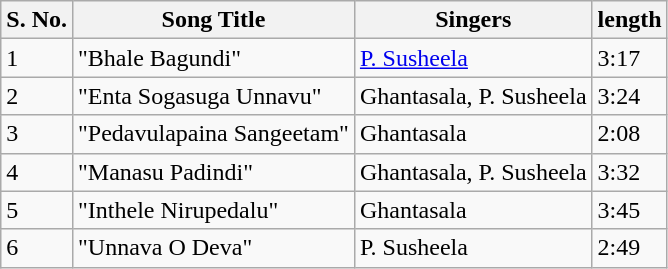<table class="wikitable">
<tr>
<th>S. No.</th>
<th>Song Title</th>
<th>Singers</th>
<th>length</th>
</tr>
<tr>
<td>1</td>
<td>"Bhale Bagundi"</td>
<td><a href='#'>P. Susheela</a></td>
<td>3:17</td>
</tr>
<tr>
<td>2</td>
<td>"Enta Sogasuga Unnavu"</td>
<td>Ghantasala, P. Susheela</td>
<td>3:24</td>
</tr>
<tr>
<td>3</td>
<td>"Pedavulapaina Sangeetam"</td>
<td>Ghantasala</td>
<td>2:08</td>
</tr>
<tr>
<td>4</td>
<td>"Manasu Padindi"</td>
<td>Ghantasala, P. Susheela</td>
<td>3:32</td>
</tr>
<tr>
<td>5</td>
<td>"Inthele Nirupedalu"</td>
<td>Ghantasala</td>
<td>3:45</td>
</tr>
<tr>
<td>6</td>
<td>"Unnava O Deva"</td>
<td>P. Susheela</td>
<td>2:49</td>
</tr>
</table>
